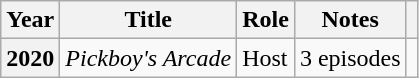<table class="wikitable  plainrowheaders">
<tr>
<th scope="col">Year</th>
<th scope="col">Title</th>
<th scope="col">Role</th>
<th scope="col">Notes</th>
<th scope="col" class="unsortable"></th>
</tr>
<tr>
<th scope="row">2020</th>
<td><em>Pickboy's Arcade</em></td>
<td>Host</td>
<td>3 episodes</td>
<td></td>
</tr>
</table>
